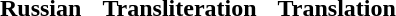<table cellpadding=6>
<tr>
<th>Russian</th>
<th>Transliteration</th>
<th>Translation</th>
</tr>
<tr style="vertical-align:top; white-space:nowrap;">
<td><br></td>
<td><br></td>
<td><br></td>
</tr>
</table>
